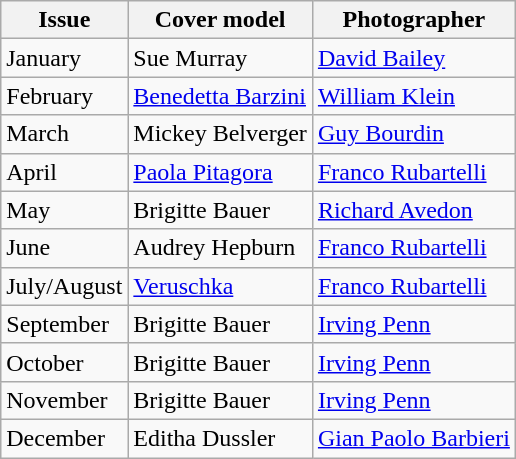<table class="sortable wikitable">
<tr>
<th>Issue</th>
<th>Cover model</th>
<th>Photographer</th>
</tr>
<tr>
<td>January</td>
<td>Sue Murray</td>
<td><a href='#'>David Bailey</a></td>
</tr>
<tr>
<td>February</td>
<td><a href='#'>Benedetta Barzini</a></td>
<td><a href='#'>William Klein</a></td>
</tr>
<tr>
<td>March</td>
<td>Mickey Belverger</td>
<td><a href='#'>Guy Bourdin</a></td>
</tr>
<tr>
<td>April</td>
<td><a href='#'>Paola Pitagora</a></td>
<td><a href='#'>Franco Rubartelli</a></td>
</tr>
<tr>
<td>May</td>
<td>Brigitte Bauer</td>
<td><a href='#'>Richard Avedon</a></td>
</tr>
<tr>
<td>June</td>
<td>Audrey Hepburn</td>
<td><a href='#'>Franco Rubartelli</a></td>
</tr>
<tr>
<td>July/August</td>
<td><a href='#'>Veruschka</a></td>
<td><a href='#'>Franco Rubartelli</a></td>
</tr>
<tr>
<td>September</td>
<td>Brigitte Bauer</td>
<td><a href='#'>Irving Penn</a></td>
</tr>
<tr>
<td>October</td>
<td>Brigitte Bauer</td>
<td><a href='#'>Irving Penn</a></td>
</tr>
<tr>
<td>November</td>
<td>Brigitte Bauer</td>
<td><a href='#'>Irving Penn</a></td>
</tr>
<tr>
<td>December</td>
<td>Editha Dussler</td>
<td><a href='#'>Gian Paolo Barbieri</a></td>
</tr>
</table>
